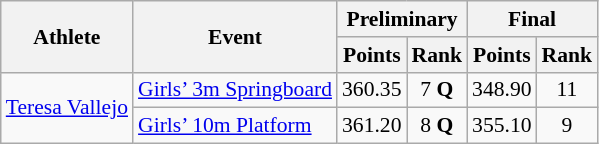<table class="wikitable" border="1" style="font-size:90%">
<tr>
<th rowspan=2>Athlete</th>
<th rowspan=2>Event</th>
<th colspan=2>Preliminary</th>
<th colspan=2>Final</th>
</tr>
<tr>
<th>Points</th>
<th>Rank</th>
<th>Points</th>
<th>Rank</th>
</tr>
<tr>
<td rowspan=2><a href='#'>Teresa Vallejo</a></td>
<td><a href='#'>Girls’ 3m Springboard</a></td>
<td align=center>360.35</td>
<td align=center>7 <strong>Q</strong></td>
<td align=center>348.90</td>
<td align=center>11</td>
</tr>
<tr>
<td><a href='#'>Girls’ 10m Platform</a></td>
<td align=center>361.20</td>
<td align=center>8 <strong>Q</strong></td>
<td align=center>355.10</td>
<td align=center>9</td>
</tr>
</table>
